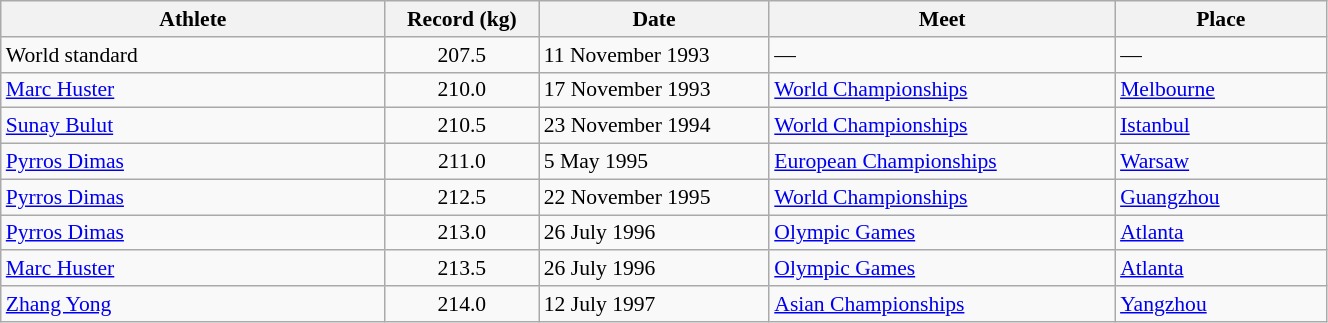<table class="wikitable" style="font-size:90%; width: 70%;">
<tr>
<th width=20%>Athlete</th>
<th width=8%>Record (kg)</th>
<th width=12%>Date</th>
<th width=18%>Meet</th>
<th width=11%>Place</th>
</tr>
<tr>
<td>World standard</td>
<td align="center">207.5</td>
<td>11 November 1993</td>
<td>—</td>
<td>—</td>
</tr>
<tr>
<td> <a href='#'>Marc Huster</a></td>
<td align="center">210.0</td>
<td>17 November 1993</td>
<td><a href='#'>World Championships</a></td>
<td><a href='#'>Melbourne</a></td>
</tr>
<tr>
<td> <a href='#'>Sunay Bulut</a></td>
<td align="center">210.5</td>
<td>23 November 1994</td>
<td><a href='#'>World Championships</a></td>
<td><a href='#'>Istanbul</a></td>
</tr>
<tr>
<td> <a href='#'>Pyrros Dimas</a></td>
<td align="center">211.0</td>
<td>5 May 1995</td>
<td><a href='#'>European Championships</a></td>
<td><a href='#'>Warsaw</a></td>
</tr>
<tr>
<td> <a href='#'>Pyrros Dimas</a></td>
<td align="center">212.5</td>
<td>22 November 1995</td>
<td><a href='#'>World Championships</a></td>
<td><a href='#'>Guangzhou</a></td>
</tr>
<tr>
<td> <a href='#'>Pyrros Dimas</a></td>
<td align="center">213.0</td>
<td>26 July 1996</td>
<td><a href='#'>Olympic Games</a></td>
<td><a href='#'>Atlanta</a></td>
</tr>
<tr>
<td> <a href='#'>Marc Huster</a></td>
<td align="center">213.5</td>
<td>26 July 1996</td>
<td><a href='#'>Olympic Games</a></td>
<td><a href='#'>Atlanta</a></td>
</tr>
<tr>
<td> <a href='#'>Zhang Yong</a></td>
<td align="center">214.0</td>
<td>12 July 1997</td>
<td><a href='#'>Asian Championships</a></td>
<td><a href='#'>Yangzhou</a></td>
</tr>
</table>
